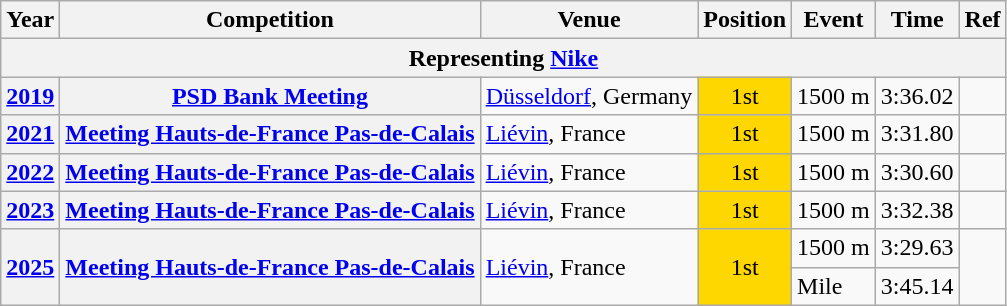<table class="wikitable sortable">
<tr>
<th scope="col">Year</th>
<th scope="col">Competition</th>
<th scope="col">Venue</th>
<th scope="col">Position</th>
<th scope="col">Event</th>
<th scope="col">Time</th>
<th>Ref</th>
</tr>
<tr>
<th colspan="7">Representing <a href='#'>Nike</a></th>
</tr>
<tr>
<th scope="row"><a href='#'>2019</a></th>
<th scope="row"><a href='#'>PSD Bank Meeting</a></th>
<td><a href='#'>Düsseldorf</a>, Germany</td>
<td style="text-align:center" bgcolor="gold">1st</td>
<td>1500 m</td>
<td>3:36.02 <strong></strong></td>
<td></td>
</tr>
<tr>
<th><a href='#'>2021</a></th>
<th><a href='#'>Meeting Hauts-de-France Pas-de-Calais</a></th>
<td><a href='#'>Liévin</a>, France</td>
<td style="text-align:center" bgcolor="gold">1st</td>
<td>1500 m</td>
<td>3:31.80 <strong></strong></td>
<td></td>
</tr>
<tr>
<th><a href='#'>2022</a></th>
<th><a href='#'>Meeting Hauts-de-France Pas-de-Calais</a></th>
<td><a href='#'>Liévin</a>, France</td>
<td style="text-align:center" bgcolor="gold">1st</td>
<td>1500 m</td>
<td>3:30.60 <strong></strong></td>
<td></td>
</tr>
<tr>
<th><a href='#'>2023</a></th>
<th><a href='#'>Meeting Hauts-de-France Pas-de-Calais</a></th>
<td><a href='#'>Liévin</a>, France</td>
<td style="text-align:center" bgcolor="gold">1st</td>
<td>1500 m</td>
<td>3:32.38 <strong></strong></td>
<td></td>
</tr>
<tr>
<th rowspan="2"><a href='#'>2025</a></th>
<th rowspan="2"><a href='#'>Meeting Hauts-de-France Pas-de-Calais</a></th>
<td rowspan="2"><a href='#'>Liévin</a>, France</td>
<td rowspan="2"style="text-align:center" bgcolor="gold">1st</td>
<td>1500 m</td>
<td>3:29.63 <strong></strong></td>
<td rowspan="2"></td>
</tr>
<tr>
<td>Mile</td>
<td>3:45.14 <strong></strong></td>
</tr>
</table>
